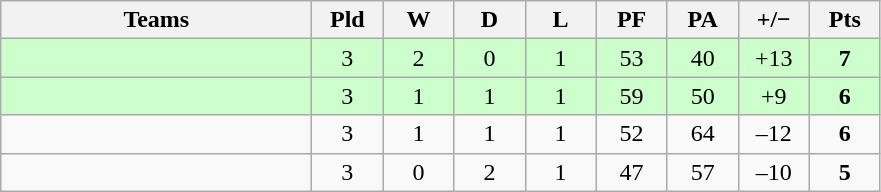<table class="wikitable" style="text-align: center;">
<tr>
<th width="200">Teams</th>
<th width="40">Pld</th>
<th width="40">W</th>
<th width="40">D</th>
<th width="40">L</th>
<th width="40">PF</th>
<th width="40">PA</th>
<th width="40">+/−</th>
<th width="40">Pts</th>
</tr>
<tr bgcolor=ccffcc>
<td align="left"></td>
<td>3</td>
<td>2</td>
<td>0</td>
<td>1</td>
<td>53</td>
<td>40</td>
<td>+13</td>
<td><strong>7</strong></td>
</tr>
<tr bgcolor=ccffcc>
<td align="left"></td>
<td>3</td>
<td>1</td>
<td>1</td>
<td>1</td>
<td>59</td>
<td>50</td>
<td>+9</td>
<td><strong>6</strong></td>
</tr>
<tr>
<td align="left"></td>
<td>3</td>
<td>1</td>
<td>1</td>
<td>1</td>
<td>52</td>
<td>64</td>
<td>–12</td>
<td><strong>6</strong></td>
</tr>
<tr>
<td align="left"></td>
<td>3</td>
<td>0</td>
<td>2</td>
<td>1</td>
<td>47</td>
<td>57</td>
<td>–10</td>
<td><strong>5</strong></td>
</tr>
</table>
